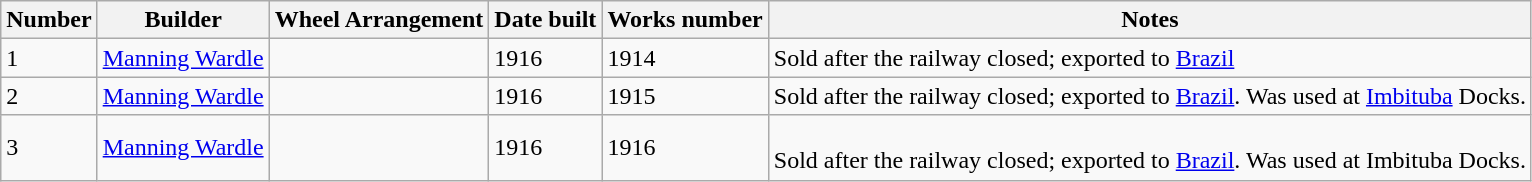<table class="wikitable">
<tr>
<th>Number</th>
<th>Builder</th>
<th>Wheel Arrangement</th>
<th>Date built</th>
<th>Works number</th>
<th>Notes</th>
</tr>
<tr>
<td>1</td>
<td><a href='#'>Manning Wardle</a></td>
<td></td>
<td>1916</td>
<td>1914</td>
<td>Sold after the railway closed; exported to <a href='#'>Brazil</a></td>
</tr>
<tr>
<td>2</td>
<td><a href='#'>Manning Wardle</a></td>
<td></td>
<td>1916</td>
<td>1915</td>
<td>Sold after the railway closed; exported to <a href='#'>Brazil</a>. Was used at <a href='#'>Imbituba</a> Docks.</td>
</tr>
<tr>
<td>3</td>
<td><a href='#'>Manning Wardle</a></td>
<td></td>
<td>1916</td>
<td>1916</td>
<td><br>Sold after the railway closed; exported to <a href='#'>Brazil</a>. Was used at Imbituba Docks.</td>
</tr>
</table>
